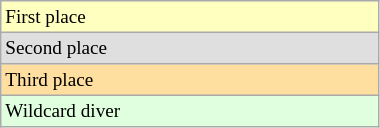<table class=wikitable style=font-size:80%;width:20%>
<tr bgcolor=#FFFFBF>
<td>First place</td>
</tr>
<tr bgcolor=#DFDFDF>
<td>Second place</td>
</tr>
<tr bgcolor=#FFDF9F>
<td>Third place</td>
</tr>
<tr bgcolor=#dfffdf>
<td>Wildcard diver</td>
</tr>
</table>
